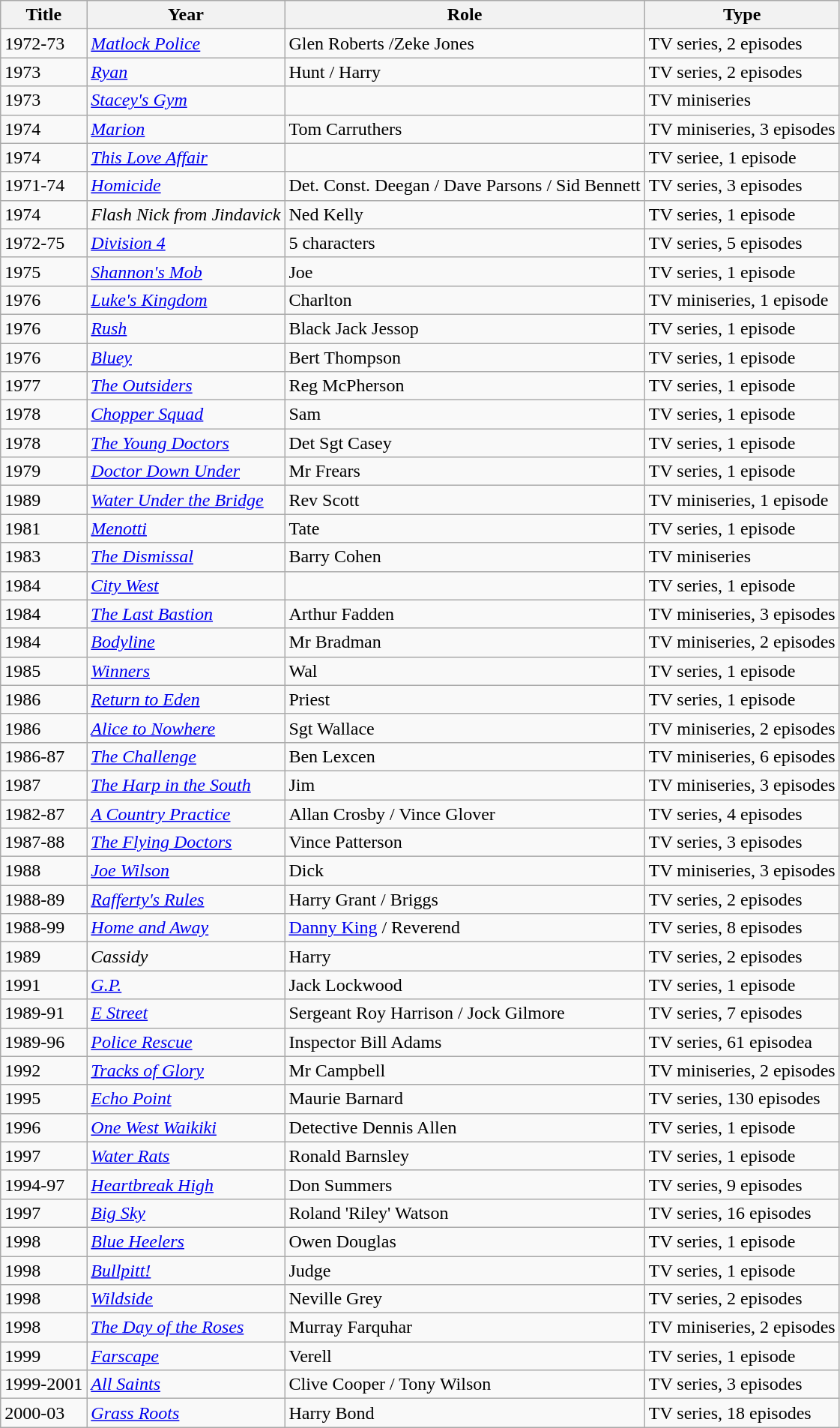<table class="wikitable">
<tr>
<th>Title</th>
<th>Year</th>
<th>Role</th>
<th>Type</th>
</tr>
<tr>
<td>1972-73</td>
<td><em><a href='#'>Matlock Police</a></em></td>
<td>Glen Roberts /Zeke Jones</td>
<td>TV series, 2 episodes</td>
</tr>
<tr>
<td>1973</td>
<td><em><a href='#'>Ryan</a></em></td>
<td>Hunt / Harry</td>
<td>TV series, 2 episodes</td>
</tr>
<tr>
<td>1973</td>
<td><em><a href='#'>Stacey's Gym</a></em></td>
<td></td>
<td>TV miniseries</td>
</tr>
<tr>
<td>1974</td>
<td><em><a href='#'>Marion</a></em></td>
<td>Tom Carruthers</td>
<td>TV miniseries, 3 episodes</td>
</tr>
<tr>
<td>1974</td>
<td><em><a href='#'>This Love Affair</a></em></td>
<td></td>
<td>TV seriee, 1 episode</td>
</tr>
<tr>
<td>1971-74</td>
<td><em><a href='#'>Homicide</a></em></td>
<td>Det. Const. Deegan / Dave Parsons / Sid Bennett</td>
<td>TV series, 3 episodes</td>
</tr>
<tr>
<td>1974</td>
<td><em>Flash Nick from Jindavick</em></td>
<td>Ned Kelly</td>
<td>TV series, 1 episode</td>
</tr>
<tr>
<td>1972-75</td>
<td><em><a href='#'>Division 4</a></em></td>
<td>5 characters</td>
<td>TV series, 5 episodes</td>
</tr>
<tr>
<td>1975</td>
<td><em><a href='#'>Shannon's Mob</a></em></td>
<td>Joe</td>
<td>TV series, 1 episode</td>
</tr>
<tr>
<td>1976</td>
<td><em><a href='#'>Luke's Kingdom</a></em></td>
<td>Charlton</td>
<td>TV miniseries, 1 episode</td>
</tr>
<tr>
<td>1976</td>
<td><em><a href='#'>Rush</a></em></td>
<td>Black Jack Jessop</td>
<td>TV series, 1 episode</td>
</tr>
<tr>
<td>1976</td>
<td><em><a href='#'>Bluey</a></em></td>
<td>Bert Thompson</td>
<td>TV series, 1 episode</td>
</tr>
<tr>
<td>1977</td>
<td><em><a href='#'>The Outsiders</a></em></td>
<td>Reg McPherson</td>
<td>TV series, 1 episode</td>
</tr>
<tr>
<td>1978</td>
<td><em><a href='#'>Chopper Squad</a></em></td>
<td>Sam</td>
<td>TV series, 1 episode</td>
</tr>
<tr>
<td>1978</td>
<td><em><a href='#'>The Young Doctors</a></em></td>
<td>Det Sgt Casey</td>
<td>TV series, 1 episode</td>
</tr>
<tr>
<td>1979</td>
<td><em><a href='#'>Doctor Down Under</a></em></td>
<td>Mr Frears</td>
<td>TV series, 1 episode</td>
</tr>
<tr>
<td>1989</td>
<td><em><a href='#'>Water Under the Bridge</a></em></td>
<td>Rev Scott</td>
<td>TV miniseries, 1 episode</td>
</tr>
<tr>
<td>1981</td>
<td><em><a href='#'>Menotti</a></em></td>
<td>Tate</td>
<td>TV series, 1 episode</td>
</tr>
<tr>
<td>1983</td>
<td><em><a href='#'>The Dismissal</a></em></td>
<td>Barry Cohen</td>
<td>TV miniseries</td>
</tr>
<tr>
<td>1984</td>
<td><em><a href='#'>City West</a></em></td>
<td></td>
<td>TV series, 1 episode</td>
</tr>
<tr>
<td>1984</td>
<td><em><a href='#'>The Last Bastion</a></em></td>
<td>Arthur Fadden</td>
<td>TV miniseries, 3 episodes</td>
</tr>
<tr>
<td>1984</td>
<td><em><a href='#'>Bodyline</a></em></td>
<td>Mr Bradman</td>
<td>TV miniseries, 2 episodes</td>
</tr>
<tr>
<td>1985</td>
<td><em><a href='#'>Winners</a></em></td>
<td>Wal</td>
<td>TV series, 1 episode</td>
</tr>
<tr>
<td>1986</td>
<td><em><a href='#'>Return to Eden</a></em></td>
<td>Priest</td>
<td>TV series, 1 episode</td>
</tr>
<tr>
<td>1986</td>
<td><em><a href='#'>Alice to Nowhere</a></em></td>
<td>Sgt Wallace</td>
<td>TV miniseries, 2 episodes</td>
</tr>
<tr>
<td>1986-87</td>
<td><em><a href='#'>The Challenge</a></em></td>
<td>Ben Lexcen</td>
<td>TV miniseries, 6 episodes</td>
</tr>
<tr>
<td>1987</td>
<td><em><a href='#'>The Harp in the South</a></em></td>
<td>Jim</td>
<td>TV miniseries, 3 episodes</td>
</tr>
<tr>
<td>1982-87</td>
<td><em><a href='#'>A Country Practice</a></em></td>
<td>Allan Crosby / Vince Glover</td>
<td>TV series, 4 episodes</td>
</tr>
<tr>
<td>1987-88</td>
<td><em><a href='#'>The Flying Doctors</a></em></td>
<td>Vince Patterson</td>
<td>TV series, 3 episodes</td>
</tr>
<tr>
<td>1988</td>
<td><em><a href='#'>Joe Wilson</a></em></td>
<td>Dick</td>
<td>TV miniseries, 3 episodes</td>
</tr>
<tr>
<td>1988-89</td>
<td><em><a href='#'>Rafferty's Rules</a></em></td>
<td>Harry Grant / Briggs</td>
<td>TV series, 2 episodes</td>
</tr>
<tr>
<td>1988-99</td>
<td><em><a href='#'>Home and Away</a></em></td>
<td><a href='#'>Danny King</a> / Reverend</td>
<td>TV series, 8 episodes</td>
</tr>
<tr>
<td>1989</td>
<td><em>Cassidy</em></td>
<td>Harry</td>
<td>TV series, 2 episodes</td>
</tr>
<tr>
<td>1991</td>
<td><em><a href='#'>G.P.</a></em></td>
<td>Jack Lockwood</td>
<td>TV series, 1 episode</td>
</tr>
<tr>
<td>1989-91</td>
<td><em><a href='#'>E Street</a></em></td>
<td>Sergeant Roy Harrison / Jock Gilmore</td>
<td>TV series, 7 episodes</td>
</tr>
<tr>
<td>1989-96</td>
<td><em><a href='#'>Police Rescue</a></em></td>
<td>Inspector Bill Adams</td>
<td>TV series, 61 episodea</td>
</tr>
<tr>
<td>1992</td>
<td><em><a href='#'>Tracks of Glory</a></em></td>
<td>Mr Campbell</td>
<td>TV miniseries, 2 episodes</td>
</tr>
<tr>
<td>1995</td>
<td><em><a href='#'>Echo Point</a></em></td>
<td>Maurie Barnard</td>
<td>TV series, 130 episodes</td>
</tr>
<tr>
<td>1996</td>
<td><em><a href='#'>One West Waikiki</a></em></td>
<td>Detective Dennis Allen</td>
<td>TV series, 1 episode</td>
</tr>
<tr>
<td>1997</td>
<td><em><a href='#'>Water Rats</a></em></td>
<td>Ronald Barnsley</td>
<td>TV series, 1 episode</td>
</tr>
<tr>
<td>1994-97</td>
<td><em><a href='#'>Heartbreak High</a></em></td>
<td>Don Summers</td>
<td>TV series, 9 episodes</td>
</tr>
<tr>
<td>1997</td>
<td><em><a href='#'>Big Sky</a></em></td>
<td>Roland 'Riley' Watson</td>
<td>TV series, 16 episodes</td>
</tr>
<tr>
<td>1998</td>
<td><em><a href='#'>Blue Heelers</a></em></td>
<td>Owen Douglas</td>
<td>TV series, 1 episode</td>
</tr>
<tr>
<td>1998</td>
<td><em><a href='#'>Bullpitt!</a></em></td>
<td>Judge</td>
<td>TV series, 1 episode</td>
</tr>
<tr>
<td>1998</td>
<td><em><a href='#'>Wildside</a></em></td>
<td>Neville Grey</td>
<td>TV series, 2 episodes</td>
</tr>
<tr>
<td>1998</td>
<td><em><a href='#'>The Day of the Roses</a></em></td>
<td>Murray Farquhar</td>
<td>TV miniseries, 2 episodes</td>
</tr>
<tr>
<td>1999</td>
<td><em><a href='#'>Farscape</a></em></td>
<td>Verell</td>
<td>TV series, 1 episode</td>
</tr>
<tr>
<td>1999-2001</td>
<td><em><a href='#'>All Saints</a></em></td>
<td>Clive Cooper / Tony Wilson</td>
<td>TV series, 3 episodes</td>
</tr>
<tr>
<td>2000-03</td>
<td><em><a href='#'>Grass Roots</a></em></td>
<td>Harry Bond</td>
<td>TV series, 18 episodes</td>
</tr>
</table>
